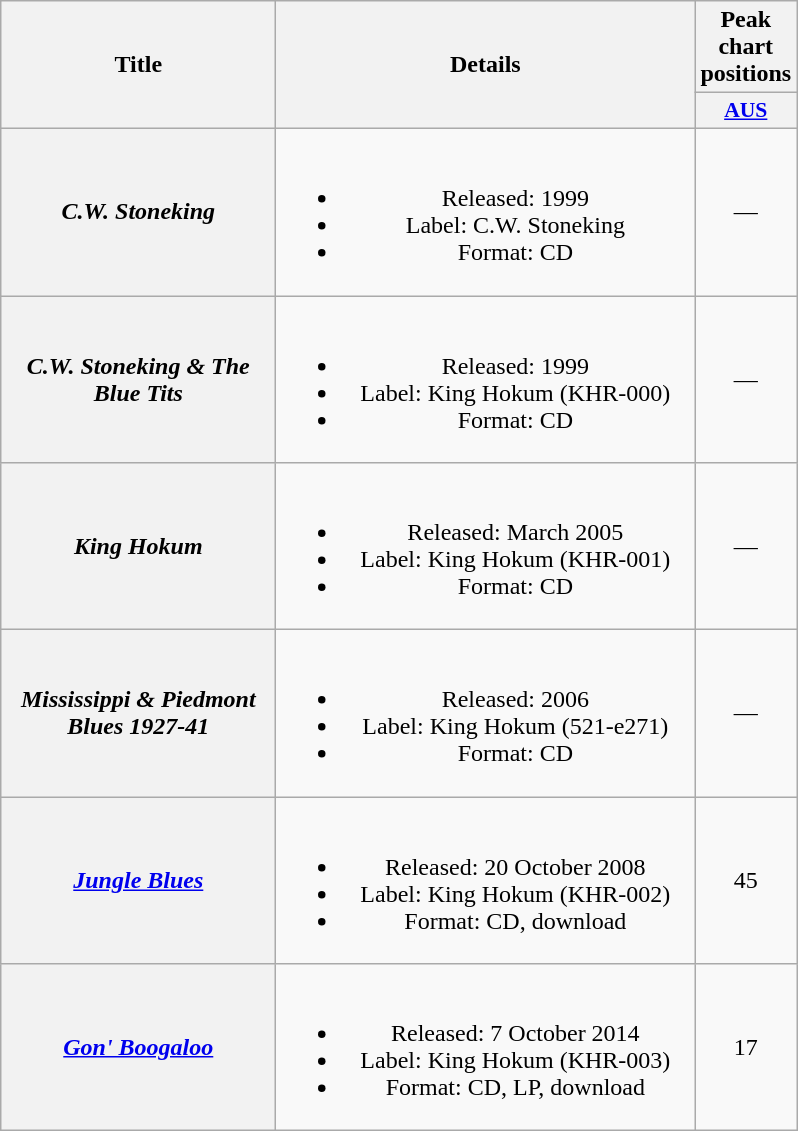<table class="wikitable plainrowheaders" style="text-align:center;" border="1">
<tr>
<th scope="col" rowspan="2" style="width:11em;">Title</th>
<th scope="col" rowspan="2" style="width:17em;">Details</th>
<th scope="col" colspan="1">Peak chart positions</th>
</tr>
<tr>
<th scope="col" style="width:3em;font-size:90%;"><a href='#'>AUS</a><br></th>
</tr>
<tr>
<th scope="row"><em>C.W. Stoneking</em></th>
<td><br><ul><li>Released: 1999</li><li>Label: C.W. Stoneking</li><li>Format: CD</li></ul></td>
<td>—</td>
</tr>
<tr>
<th scope="row"><em>C.W. Stoneking & The Blue Tits</em></th>
<td><br><ul><li>Released: 1999</li><li>Label: King Hokum (KHR-000)</li><li>Format: CD</li></ul></td>
<td>—</td>
</tr>
<tr>
<th scope="row"><em>King Hokum</em></th>
<td><br><ul><li>Released: March 2005</li><li>Label: King Hokum (KHR-001)</li><li>Format: CD</li></ul></td>
<td>—</td>
</tr>
<tr>
<th scope="row"><em>Mississippi & Piedmont Blues 1927-41</em></th>
<td><br><ul><li>Released: 2006</li><li>Label: King Hokum (521-e271)</li><li>Format: CD</li></ul></td>
<td>—</td>
</tr>
<tr>
<th scope="row"><em><a href='#'>Jungle Blues</a></em></th>
<td><br><ul><li>Released: 20 October 2008</li><li>Label: King Hokum (KHR-002)</li><li>Format: CD, download</li></ul></td>
<td>45</td>
</tr>
<tr>
<th scope="row"><em><a href='#'>Gon' Boogaloo</a></em></th>
<td><br><ul><li>Released: 7 October 2014</li><li>Label: King Hokum (KHR-003)</li><li>Format: CD, LP, download</li></ul></td>
<td>17</td>
</tr>
</table>
